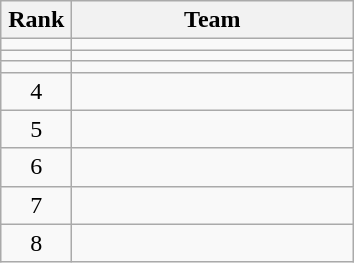<table class="wikitable" style="text-align:center;">
<tr>
<th width=40>Rank</th>
<th width=180>Team</th>
</tr>
<tr>
<td></td>
<td style="text-align:left;"></td>
</tr>
<tr>
<td></td>
<td style="text-align:left;"></td>
</tr>
<tr>
<td></td>
<td style="text-align:left;"></td>
</tr>
<tr>
<td>4</td>
<td style="text-align:left;"></td>
</tr>
<tr>
<td>5</td>
<td style="text-align:left;"></td>
</tr>
<tr>
<td>6</td>
<td style="text-align:left;"></td>
</tr>
<tr>
<td>7</td>
<td style="text-align:left;"></td>
</tr>
<tr>
<td>8</td>
<td style="text-align:left;"></td>
</tr>
</table>
